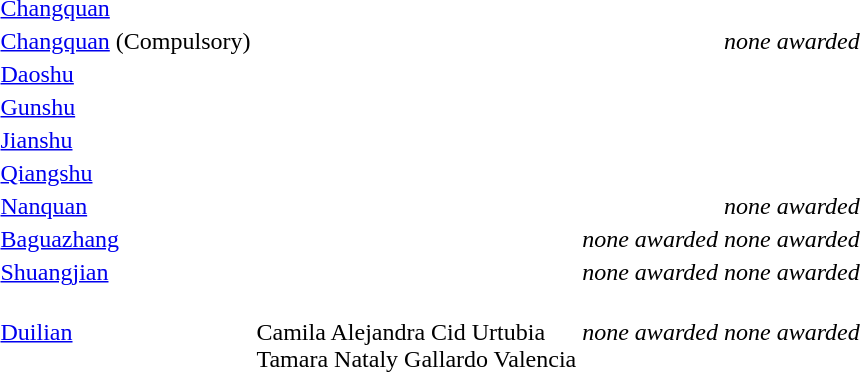<table>
<tr>
<td><a href='#'>Changquan</a></td>
<td></td>
<td></td>
<td></td>
</tr>
<tr>
<td><a href='#'>Changquan</a> (Compulsory)</td>
<td></td>
<td></td>
<td><em>none awarded</em></td>
</tr>
<tr>
<td><a href='#'>Daoshu</a></td>
<td></td>
<td></td>
<td></td>
</tr>
<tr>
<td><a href='#'>Gunshu</a></td>
<td></td>
<td></td>
<td></td>
</tr>
<tr>
<td><a href='#'>Jianshu</a></td>
<td></td>
<td></td>
<td></td>
</tr>
<tr>
<td><a href='#'>Qiangshu</a></td>
<td></td>
<td></td>
<td></td>
</tr>
<tr>
<td><a href='#'>Nanquan</a></td>
<td></td>
<td></td>
<td><em>none awarded</em></td>
</tr>
<tr>
<td><a href='#'>Baguazhang</a></td>
<td></td>
<td><em>none awarded</em></td>
<td><em>none awarded</em></td>
</tr>
<tr>
<td><a href='#'>Shuangjian</a></td>
<td></td>
<td><em>none awarded</em></td>
<td><em>none awarded</em></td>
</tr>
<tr>
<td><a href='#'>Duilian</a></td>
<td><br>Camila Alejandra Cid Urtubia<br>Tamara Nataly Gallardo Valencia</td>
<td><em>none awarded</em></td>
<td><em>none awarded</em></td>
</tr>
</table>
